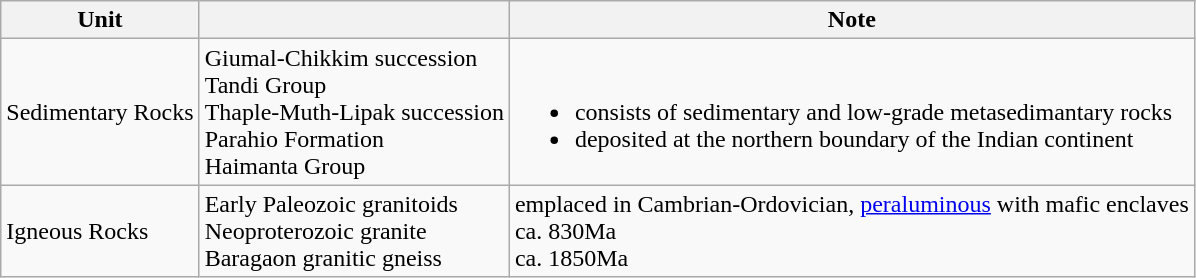<table class="wikitable">
<tr>
<th>Unit</th>
<th></th>
<th>Note</th>
</tr>
<tr>
<td>Sedimentary Rocks</td>
<td>Giumal-Chikkim succession<br>Tandi Group<br>Thaple-Muth-Lipak succession<br>Parahio Formation<br>Haimanta Group</td>
<td><br><ul><li>consists of sedimentary and low-grade metasedimantary rocks</li><li>deposited at the northern boundary of the Indian continent</li></ul></td>
</tr>
<tr>
<td>Igneous Rocks</td>
<td>Early Paleozoic granitoids<br>Neoproterozoic granite<br>Baragaon granitic gneiss</td>
<td>emplaced in Cambrian-Ordovician, <a href='#'>peraluminous</a> with mafic enclaves<br>ca. 830Ma<br>ca. 1850Ma</td>
</tr>
</table>
